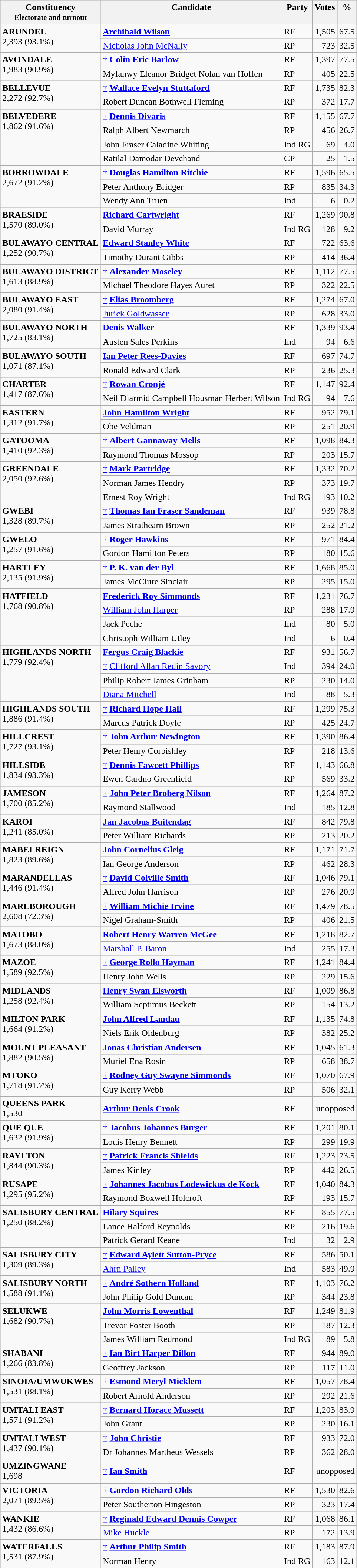<table class="wikitable">
<tr>
<th align="left">Constituency<br><small>Electorate and turnout</small></th>
<th align="center" valign="top">Candidate</th>
<th align="center" valign="top">Party</th>
<th align="center" valign="top">Votes</th>
<th align="center" valign="top">%</th>
</tr>
<tr>
<td valign="top" rowspan="2"><strong>ARUNDEL</strong><br>2,393 (93.1%)</td>
<td align="left"><strong><a href='#'>Archibald Wilson</a></strong></td>
<td align="left">RF</td>
<td align="right">1,505</td>
<td align="right">67.5</td>
</tr>
<tr>
<td align="left"><a href='#'>Nicholas John McNally</a></td>
<td align="left">RP</td>
<td align="right">723</td>
<td align="right">32.5</td>
</tr>
<tr>
<td valign="top" rowspan="2"><strong>AVONDALE</strong><br>1,983 (90.9%)</td>
<td align="left"><a href='#'>†</a> <strong><a href='#'>Colin Eric Barlow</a></strong></td>
<td align="left">RF</td>
<td align="right">1,397</td>
<td align="right">77.5</td>
</tr>
<tr>
<td align="left">Myfanwy Eleanor Bridget Nolan van Hoffen</td>
<td align="left">RP</td>
<td align="right">405</td>
<td align="right">22.5</td>
</tr>
<tr>
<td valign="top" rowspan="2"><strong>BELLEVUE</strong><br>2,272 (92.7%)</td>
<td align="left"><a href='#'>†</a> <strong><a href='#'>Wallace Evelyn Stuttaford</a></strong></td>
<td align="left">RF</td>
<td align="right">1,735</td>
<td align="right">82.3</td>
</tr>
<tr>
<td align="left">Robert Duncan Bothwell Fleming</td>
<td align="left">RP</td>
<td align="right">372</td>
<td align="right">17.7</td>
</tr>
<tr>
<td valign="top" rowspan="4"><strong>BELVEDERE</strong><br>1,862 (91.6%)</td>
<td align="left"><a href='#'>†</a> <strong><a href='#'>Dennis Divaris</a></strong></td>
<td align="left">RF</td>
<td align="right">1,155</td>
<td align="right">67.7</td>
</tr>
<tr>
<td align="left">Ralph Albert Newmarch</td>
<td align="left">RP</td>
<td align="right">456</td>
<td align="right">26.7</td>
</tr>
<tr>
<td align="left">John Fraser Caladine Whiting</td>
<td align="left">Ind RG</td>
<td align="right">69</td>
<td align="right">4.0</td>
</tr>
<tr>
<td align="left">Ratilal Damodar Devchand</td>
<td align="left">CP</td>
<td align="right">25</td>
<td align="right">1.5</td>
</tr>
<tr>
<td valign="top" rowspan="3"><strong>BORROWDALE</strong><br>2,672 (91.2%)</td>
<td align="left"><a href='#'>†</a> <strong><a href='#'>Douglas Hamilton Ritchie</a></strong></td>
<td align="left">RF</td>
<td align="right">1,596</td>
<td align="right">65.5</td>
</tr>
<tr>
<td align="left">Peter Anthony Bridger</td>
<td align="left">RP</td>
<td align="right">835</td>
<td align="right">34.3</td>
</tr>
<tr>
<td align="left">Wendy Ann Truen</td>
<td align="left">Ind</td>
<td align="right">6</td>
<td align="right">0.2</td>
</tr>
<tr>
<td valign="top" rowspan="2"><strong>BRAESIDE</strong><br>1,570 (89.0%)</td>
<td align="left"><strong><a href='#'>Richard Cartwright</a></strong></td>
<td align="left">RF</td>
<td align="right">1,269</td>
<td align="right">90.8</td>
</tr>
<tr>
<td align="left">David Murray</td>
<td align="left">Ind RG</td>
<td align="right">128</td>
<td align="right">9.2</td>
</tr>
<tr>
<td valign="top" rowspan="2"><strong>BULAWAYO CENTRAL</strong><br>1,252 (90.7%)</td>
<td align="left"><strong><a href='#'>Edward Stanley White</a></strong></td>
<td align="left">RF</td>
<td align="right">722</td>
<td align="right">63.6</td>
</tr>
<tr>
<td align="left">Timothy Durant Gibbs</td>
<td align="left">RP</td>
<td align="right">414</td>
<td align="right">36.4</td>
</tr>
<tr>
<td valign="top" rowspan="2"><strong>BULAWAYO DISTRICT</strong><br>1,613 (88.9%)</td>
<td align="left"><a href='#'>†</a> <strong><a href='#'>Alexander Moseley</a></strong></td>
<td align="left">RF</td>
<td align="right">1,112</td>
<td align="right">77.5</td>
</tr>
<tr>
<td align="left">Michael Theodore Hayes Auret</td>
<td align="left">RP</td>
<td align="right">322</td>
<td align="right">22.5</td>
</tr>
<tr>
<td valign="top" rowspan="2"><strong>BULAWAYO EAST</strong><br>2,080 (91.4%)</td>
<td align="left"><a href='#'>†</a> <strong><a href='#'>Elias Broomberg</a></strong></td>
<td align="left">RF</td>
<td align="right">1,274</td>
<td align="right">67.0</td>
</tr>
<tr>
<td align="left"><a href='#'>Jurick Goldwasser</a></td>
<td align="left">RP</td>
<td align="right">628</td>
<td align="right">33.0</td>
</tr>
<tr>
<td valign="top" rowspan="2"><strong>BULAWAYO NORTH</strong><br>1,725 (83.1%)</td>
<td align="left"><strong><a href='#'>Denis Walker</a></strong></td>
<td align="left">RF</td>
<td align="right">1,339</td>
<td align="right">93.4</td>
</tr>
<tr>
<td align="left">Austen Sales Perkins</td>
<td align="left">Ind</td>
<td align="right">94</td>
<td align="right">6.6</td>
</tr>
<tr>
<td valign="top" rowspan="2"><strong>BULAWAYO SOUTH</strong><br>1,071 (87.1%)</td>
<td align="left"><strong><a href='#'>Ian Peter Rees-Davies</a></strong></td>
<td align="left">RF</td>
<td align="right">697</td>
<td align="right">74.7</td>
</tr>
<tr>
<td align="left">Ronald Edward Clark</td>
<td align="left">RP</td>
<td align="right">236</td>
<td align="right">25.3</td>
</tr>
<tr>
<td valign="top" rowspan="2"><strong>CHARTER</strong><br>1,417 (87.6%)</td>
<td align="left"><a href='#'>†</a> <strong><a href='#'>Rowan Cronjé</a></strong></td>
<td align="left">RF</td>
<td align="right">1,147</td>
<td align="right">92.4</td>
</tr>
<tr>
<td align="left">Neil Diarmid Campbell Housman Herbert Wilson</td>
<td align="left">Ind RG</td>
<td align="right">94</td>
<td align="right">7.6</td>
</tr>
<tr>
<td valign="top" rowspan="2"><strong>EASTERN</strong><br>1,312 (91.7%)</td>
<td align="left"><strong><a href='#'>John Hamilton Wright</a></strong></td>
<td align="left">RF</td>
<td align="right">952</td>
<td align="right">79.1</td>
</tr>
<tr>
<td align="left">Obe Veldman</td>
<td align="left">RP</td>
<td align="right">251</td>
<td align="right">20.9</td>
</tr>
<tr>
<td valign="top" rowspan="2"><strong>GATOOMA</strong><br>1,410 (92.3%)</td>
<td align="left"><a href='#'>†</a> <strong><a href='#'>Albert Gannaway Mells</a></strong></td>
<td align="left">RF</td>
<td align="right">1,098</td>
<td align="right">84.3</td>
</tr>
<tr>
<td align="left">Raymond Thomas Mossop</td>
<td align="left">RP</td>
<td align="right">203</td>
<td align="right">15.7</td>
</tr>
<tr>
<td valign="top" rowspan="3"><strong>GREENDALE</strong><br>2,050 (92.6%)</td>
<td align="left"><a href='#'>†</a> <strong><a href='#'>Mark Partridge</a></strong></td>
<td align="left">RF</td>
<td align="right">1,332</td>
<td align="right">70.2</td>
</tr>
<tr>
<td align="left">Norman James Hendry</td>
<td align="left">RP</td>
<td align="right">373</td>
<td align="right">19.7</td>
</tr>
<tr>
<td align="left">Ernest Roy Wright</td>
<td align="left">Ind RG</td>
<td align="right">193</td>
<td align="right">10.2</td>
</tr>
<tr>
<td valign="top" rowspan="2"><strong>GWEBI</strong><br>1,328 (89.7%)</td>
<td align="left"><a href='#'>†</a> <strong><a href='#'>Thomas Ian Fraser Sandeman</a></strong></td>
<td align="left">RF</td>
<td align="right">939</td>
<td align="right">78.8</td>
</tr>
<tr>
<td align="left">James Strathearn Brown</td>
<td align="left">RP</td>
<td align="right">252</td>
<td align="right">21.2</td>
</tr>
<tr>
<td valign="top" rowspan="2"><strong>GWELO</strong><br>1,257 (91.6%)</td>
<td align="left"><a href='#'>†</a> <strong><a href='#'>Roger Hawkins</a></strong></td>
<td align="left">RF</td>
<td align="right">971</td>
<td align="right">84.4</td>
</tr>
<tr>
<td align="left">Gordon Hamilton Peters</td>
<td align="left">RP</td>
<td align="right">180</td>
<td align="right">15.6</td>
</tr>
<tr>
<td valign="top" rowspan="2"><strong>HARTLEY</strong><br>2,135 (91.9%)</td>
<td align="left"><a href='#'>†</a> <strong><a href='#'>P. K. van der Byl</a></strong></td>
<td align="left">RF</td>
<td align="right">1,668</td>
<td align="right">85.0</td>
</tr>
<tr>
<td align="left">James McClure Sinclair</td>
<td align="left">RP</td>
<td align="right">295</td>
<td align="right">15.0</td>
</tr>
<tr>
<td valign="top" rowspan="4"><strong>HATFIELD</strong><br>1,768 (90.8%)</td>
<td align="left"><strong><a href='#'>Frederick Roy Simmonds</a></strong></td>
<td align="left">RF</td>
<td align="right">1,231</td>
<td align="right">76.7</td>
</tr>
<tr>
<td align="left"><a href='#'>William John Harper</a></td>
<td align="left">RP</td>
<td align="right">288</td>
<td align="right">17.9</td>
</tr>
<tr>
<td align="left">Jack Peche</td>
<td align="left">Ind</td>
<td align="right">80</td>
<td align="right">5.0</td>
</tr>
<tr>
<td align="left">Christoph William Utley</td>
<td align="left">Ind</td>
<td align="right">6</td>
<td align="right">0.4</td>
</tr>
<tr>
<td valign="top" rowspan="4"><strong>HIGHLANDS NORTH</strong><br>1,779 (92.4%)</td>
<td align="left"><strong><a href='#'>Fergus Craig Blackie</a></strong></td>
<td align="left">RF</td>
<td align="right">931</td>
<td align="right">56.7</td>
</tr>
<tr>
<td align="left"><a href='#'>†</a> <a href='#'>Clifford Allan Redin Savory</a></td>
<td align="left">Ind</td>
<td align="right">394</td>
<td align="right">24.0</td>
</tr>
<tr>
<td align="left">Philip Robert James Grinham</td>
<td align="left">RP</td>
<td align="right">230</td>
<td align="right">14.0</td>
</tr>
<tr>
<td align="left"><a href='#'>Diana Mitchell</a></td>
<td align="left">Ind</td>
<td align="right">88</td>
<td align="right">5.3</td>
</tr>
<tr>
<td valign="top" rowspan="2"><strong>HIGHLANDS SOUTH</strong><br>1,886 (91.4%)</td>
<td align="left"><a href='#'>†</a> <strong><a href='#'>Richard Hope Hall</a></strong></td>
<td align="left">RF</td>
<td align="right">1,299</td>
<td align="right">75.3</td>
</tr>
<tr>
<td align="left">Marcus Patrick Doyle</td>
<td align="left">RP</td>
<td align="right">425</td>
<td align="right">24.7</td>
</tr>
<tr>
<td valign="top" rowspan="2"><strong>HILLCREST</strong><br>1,727 (93.1%)</td>
<td align="left"><a href='#'>†</a> <strong><a href='#'>John Arthur Newington</a></strong></td>
<td align="left">RF</td>
<td align="right">1,390</td>
<td align="right">86.4</td>
</tr>
<tr>
<td align="left">Peter Henry Corbishley</td>
<td align="left">RP</td>
<td align="right">218</td>
<td align="right">13.6</td>
</tr>
<tr>
<td valign="top" rowspan="2"><strong>HILLSIDE</strong><br>1,834 (93.3%)</td>
<td align="left"><a href='#'>†</a> <strong><a href='#'>Dennis Fawcett Phillips</a></strong></td>
<td align="left">RF</td>
<td align="right">1,143</td>
<td align="right">66.8</td>
</tr>
<tr>
<td align="left">Ewen Cardno Greenfield</td>
<td align="left">RP</td>
<td align="right">569</td>
<td align="right">33.2</td>
</tr>
<tr>
<td valign="top" rowspan="2"><strong>JAMESON</strong><br>1,700 (85.2%)</td>
<td align="left"><a href='#'>†</a> <strong><a href='#'>John Peter Broberg Nilson</a></strong></td>
<td align="left">RF</td>
<td align="right">1,264</td>
<td align="right">87.2</td>
</tr>
<tr>
<td align="left">Raymond Stallwood</td>
<td align="left">Ind</td>
<td align="right">185</td>
<td align="right">12.8</td>
</tr>
<tr>
<td valign="top" rowspan="2"><strong>KAROI</strong><br>1,241 (85.0%)</td>
<td align="left"><strong><a href='#'>Jan Jacobus Buitendag</a></strong></td>
<td align="left">RF</td>
<td align="right">842</td>
<td align="right">79.8</td>
</tr>
<tr>
<td align="left">Peter William Richards</td>
<td align="left">RP</td>
<td align="right">213</td>
<td align="right">20.2</td>
</tr>
<tr>
<td valign="top" rowspan="2"><strong>MABELREIGN</strong><br>1,823 (89.6%)</td>
<td align="left"><strong><a href='#'>John Cornelius Gleig</a></strong></td>
<td align="left">RF</td>
<td align="right">1,171</td>
<td align="right">71.7</td>
</tr>
<tr>
<td align="left">Ian George Anderson</td>
<td align="left">RP</td>
<td align="right">462</td>
<td align="right">28.3</td>
</tr>
<tr>
<td valign="top" rowspan="2"><strong>MARANDELLAS</strong><br>1,446 (91.4%)</td>
<td align="left"><a href='#'>†</a> <strong><a href='#'>David Colville Smith</a></strong></td>
<td align="left">RF</td>
<td align="right">1,046</td>
<td align="right">79.1</td>
</tr>
<tr>
<td align="left">Alfred John Harrison</td>
<td align="left">RP</td>
<td align="right">276</td>
<td align="right">20.9</td>
</tr>
<tr>
<td valign="top" rowspan="2"><strong>MARLBOROUGH</strong><br>2,608 (72.3%)</td>
<td align="left"><a href='#'>†</a> <strong><a href='#'>William Michie Irvine</a></strong></td>
<td align="left">RF</td>
<td align="right">1,479</td>
<td align="right">78.5</td>
</tr>
<tr>
<td align="left">Nigel Graham-Smith</td>
<td align="left">RP</td>
<td align="right">406</td>
<td align="right">21.5</td>
</tr>
<tr>
<td valign="top" rowspan="2"><strong>MATOBO</strong><br>1,673 (88.0%)</td>
<td align="left"><strong><a href='#'>Robert Henry Warren McGee</a></strong></td>
<td align="left">RF</td>
<td align="right">1,218</td>
<td align="right">82.7</td>
</tr>
<tr>
<td align="left"><a href='#'>Marshall P. Baron</a></td>
<td align="left">Ind</td>
<td align="right">255</td>
<td align="right">17.3</td>
</tr>
<tr>
<td valign="top" rowspan="2"><strong>MAZOE</strong><br>1,589 (92.5%)</td>
<td align="left"><a href='#'>†</a> <strong><a href='#'>George Rollo Hayman</a></strong></td>
<td align="left">RF</td>
<td align="right">1,241</td>
<td align="right">84.4</td>
</tr>
<tr>
<td align="left">Henry John Wells</td>
<td align="left">RP</td>
<td align="right">229</td>
<td align="right">15.6</td>
</tr>
<tr>
<td valign="top" rowspan="2"><strong>MIDLANDS</strong><br>1,258 (92.4%)</td>
<td align="left"><strong><a href='#'>Henry Swan Elsworth</a></strong></td>
<td align="left">RF</td>
<td align="right">1,009</td>
<td align="right">86.8</td>
</tr>
<tr>
<td align="left">William Septimus Beckett</td>
<td align="left">RP</td>
<td align="right">154</td>
<td align="right">13.2</td>
</tr>
<tr>
<td valign="top" rowspan="2"><strong>MILTON PARK</strong><br>1,664 (91.2%)</td>
<td align="left"><strong><a href='#'>John Alfred Landau</a></strong></td>
<td align="left">RF</td>
<td align="right">1,135</td>
<td align="right">74.8</td>
</tr>
<tr>
<td align="left">Niels Erik Oldenburg</td>
<td align="left">RP</td>
<td align="right">382</td>
<td align="right">25.2</td>
</tr>
<tr>
<td valign="top" rowspan="2"><strong>MOUNT PLEASANT</strong><br>1,882 (90.5%)</td>
<td align="left"><strong><a href='#'>Jonas Christian Andersen</a></strong></td>
<td align="left">RF</td>
<td align="right">1,045</td>
<td align="right">61.3</td>
</tr>
<tr>
<td align="left">Muriel Ena Rosin</td>
<td align="left">RP</td>
<td align="right">658</td>
<td align="right">38.7</td>
</tr>
<tr>
<td valign="top" rowspan="2"><strong>MTOKO</strong><br>1,718 (91.7%)</td>
<td align="left"><a href='#'>†</a> <strong><a href='#'>Rodney Guy Swayne Simmonds</a></strong></td>
<td align="left">RF</td>
<td align="right">1,070</td>
<td align="right">67.9</td>
</tr>
<tr>
<td align="left">Guy Kerry Webb</td>
<td align="left">RP</td>
<td align="right">506</td>
<td align="right">32.1</td>
</tr>
<tr>
<td valign="top"><strong>QUEENS PARK</strong><br>1,530</td>
<td align="left"><strong><a href='#'>Arthur Denis Crook</a></strong></td>
<td align="left">RF</td>
<td align="right" colspan=2>unopposed</td>
</tr>
<tr>
<td valign="top" rowspan="2"><strong>QUE QUE</strong><br>1,632 (91.9%)</td>
<td align="left"><a href='#'>†</a> <strong><a href='#'>Jacobus Johannes Burger</a></strong></td>
<td align="left">RF</td>
<td align="right">1,201</td>
<td align="right">80.1</td>
</tr>
<tr>
<td align="left">Louis Henry Bennett</td>
<td align="left">RP</td>
<td align="right">299</td>
<td align="right">19.9</td>
</tr>
<tr>
<td valign="top" rowspan="2"><strong>RAYLTON</strong><br>1,844 (90.3%)</td>
<td align="left"><a href='#'>†</a> <strong><a href='#'>Patrick Francis Shields</a></strong></td>
<td align="left">RF</td>
<td align="right">1,223</td>
<td align="right">73.5</td>
</tr>
<tr>
<td align="left">James Kinley</td>
<td align="left">RP</td>
<td align="right">442</td>
<td align="right">26.5</td>
</tr>
<tr>
<td valign="top" rowspan="2"><strong>RUSAPE</strong><br>1,295 (95.2%)</td>
<td align="left"><a href='#'>†</a> <strong><a href='#'>Johannes Jacobus Lodewickus de Kock</a></strong></td>
<td align="left">RF</td>
<td align="right">1,040</td>
<td align="right">84.3</td>
</tr>
<tr>
<td align="left">Raymond Boxwell Holcroft</td>
<td align="left">RP</td>
<td align="right">193</td>
<td align="right">15.7</td>
</tr>
<tr>
<td valign="top" rowspan="3"><strong>SALISBURY CENTRAL</strong><br>1,250 (88.2%)</td>
<td align="left"><strong><a href='#'>Hilary Squires</a></strong></td>
<td align="left">RF</td>
<td align="right">855</td>
<td align="right">77.5</td>
</tr>
<tr>
<td align="left">Lance Halford Reynolds</td>
<td align="left">RP</td>
<td align="right">216</td>
<td align="right">19.6</td>
</tr>
<tr>
<td align="left">Patrick Gerard Keane</td>
<td align="left">Ind</td>
<td align="right">32</td>
<td align="right">2.9</td>
</tr>
<tr>
<td valign="top" rowspan="2"><strong>SALISBURY CITY</strong><br>1,309 (89.3%)</td>
<td align="left"><a href='#'>†</a> <strong><a href='#'>Edward Aylett Sutton-Pryce</a></strong></td>
<td align="left">RF</td>
<td align="right">586</td>
<td align="right">50.1</td>
</tr>
<tr>
<td align="left"><a href='#'>Ahrn Palley</a></td>
<td align="left">Ind</td>
<td align="right">583</td>
<td align="right">49.9</td>
</tr>
<tr>
<td valign="top" rowspan="2"><strong>SALISBURY NORTH</strong><br>1,588 (91.1%)</td>
<td align="left"><a href='#'>†</a> <strong><a href='#'>André Sothern Holland</a></strong></td>
<td align="left">RF</td>
<td align="right">1,103</td>
<td align="right">76.2</td>
</tr>
<tr>
<td align="left">John Philip Gold Duncan</td>
<td align="left">RP</td>
<td align="right">344</td>
<td align="right">23.8</td>
</tr>
<tr>
<td valign="top" rowspan="3"><strong>SELUKWE</strong><br>1,682 (90.7%)</td>
<td align="left"><strong><a href='#'>John Morris Lowenthal</a></strong></td>
<td align="left">RF</td>
<td align="right">1,249</td>
<td align="right">81.9</td>
</tr>
<tr>
<td align="left">Trevor Foster Booth</td>
<td align="left">RP</td>
<td align="right">187</td>
<td align="right">12.3</td>
</tr>
<tr>
<td align="left">James William Redmond</td>
<td align="left">Ind RG</td>
<td align="right">89</td>
<td align="right">5.8</td>
</tr>
<tr>
<td valign="top" rowspan="2"><strong>SHABANI</strong><br>1,266 (83.8%)</td>
<td align="left"><a href='#'>†</a> <strong><a href='#'>Ian Birt Harper Dillon</a></strong></td>
<td align="left">RF</td>
<td align="right">944</td>
<td align="right">89.0</td>
</tr>
<tr>
<td align="left">Geoffrey Jackson</td>
<td align="left">RP</td>
<td align="right">117</td>
<td align="right">11.0</td>
</tr>
<tr>
<td valign="top" rowspan="2"><strong>SINOIA/UMWUKWES</strong><br>1,531 (88.1%)</td>
<td align="left"><a href='#'>†</a> <strong><a href='#'>Esmond Meryl Micklem</a></strong></td>
<td align="left">RF</td>
<td align="right">1,057</td>
<td align="right">78.4</td>
</tr>
<tr>
<td align="left">Robert Arnold Anderson</td>
<td align="left">RP</td>
<td align="right">292</td>
<td align="right">21.6</td>
</tr>
<tr>
<td valign="top" rowspan="2"><strong>UMTALI EAST</strong><br>1,571 (91.2%)</td>
<td align="left"><a href='#'>†</a> <strong><a href='#'>Bernard Horace Mussett</a></strong></td>
<td align="left">RF</td>
<td align="right">1,203</td>
<td align="right">83.9</td>
</tr>
<tr>
<td align="left">John Grant</td>
<td align="left">RP</td>
<td align="right">230</td>
<td align="right">16.1</td>
</tr>
<tr>
<td valign="top" rowspan="2"><strong>UMTALI WEST</strong><br>1,437 (90.1%)</td>
<td align="left"><a href='#'>†</a> <strong><a href='#'>John Christie</a></strong></td>
<td align="left">RF</td>
<td align="right">933</td>
<td align="right">72.0</td>
</tr>
<tr>
<td align="left">Dr Johannes Martheus Wessels</td>
<td align="left">RP</td>
<td align="right">362</td>
<td align="right">28.0</td>
</tr>
<tr>
<td valign="top"><strong>UMZINGWANE</strong><br>1,698</td>
<td align="left"><a href='#'>†</a> <strong><a href='#'>Ian Smith</a></strong></td>
<td align="left">RF</td>
<td align="right" colspan=2>unopposed</td>
</tr>
<tr>
<td valign="top" rowspan="2"><strong>VICTORIA</strong><br>2,071 (89.5%)</td>
<td align="left"><a href='#'>†</a> <strong><a href='#'>Gordon Richard Olds</a></strong></td>
<td align="left">RF</td>
<td align="right">1,530</td>
<td align="right">82.6</td>
</tr>
<tr>
<td align="left">Peter Southerton Hingeston</td>
<td align="left">RP</td>
<td align="right">323</td>
<td align="right">17.4</td>
</tr>
<tr>
<td valign="top" rowspan="2"><strong>WANKIE</strong><br>1,432 (86.6%)</td>
<td align="left"><a href='#'>†</a> <strong><a href='#'>Reginald Edward Dennis Cowper</a></strong></td>
<td align="left">RF</td>
<td align="right">1,068</td>
<td align="right">86.1</td>
</tr>
<tr>
<td align="left"><a href='#'>Mike Huckle</a></td>
<td align="left">RP</td>
<td align="right">172</td>
<td align="right">13.9</td>
</tr>
<tr>
<td valign="top" rowspan="2"><strong>WATERFALLS</strong><br>1,531 (87.9%)</td>
<td align="left"><a href='#'>†</a> <strong><a href='#'>Arthur Philip Smith</a></strong></td>
<td align="left">RF</td>
<td align="right">1,183</td>
<td align="right">87.9</td>
</tr>
<tr>
<td align="left">Norman Henry</td>
<td align="left">Ind RG</td>
<td align="right">163</td>
<td align="right">12.1</td>
</tr>
</table>
